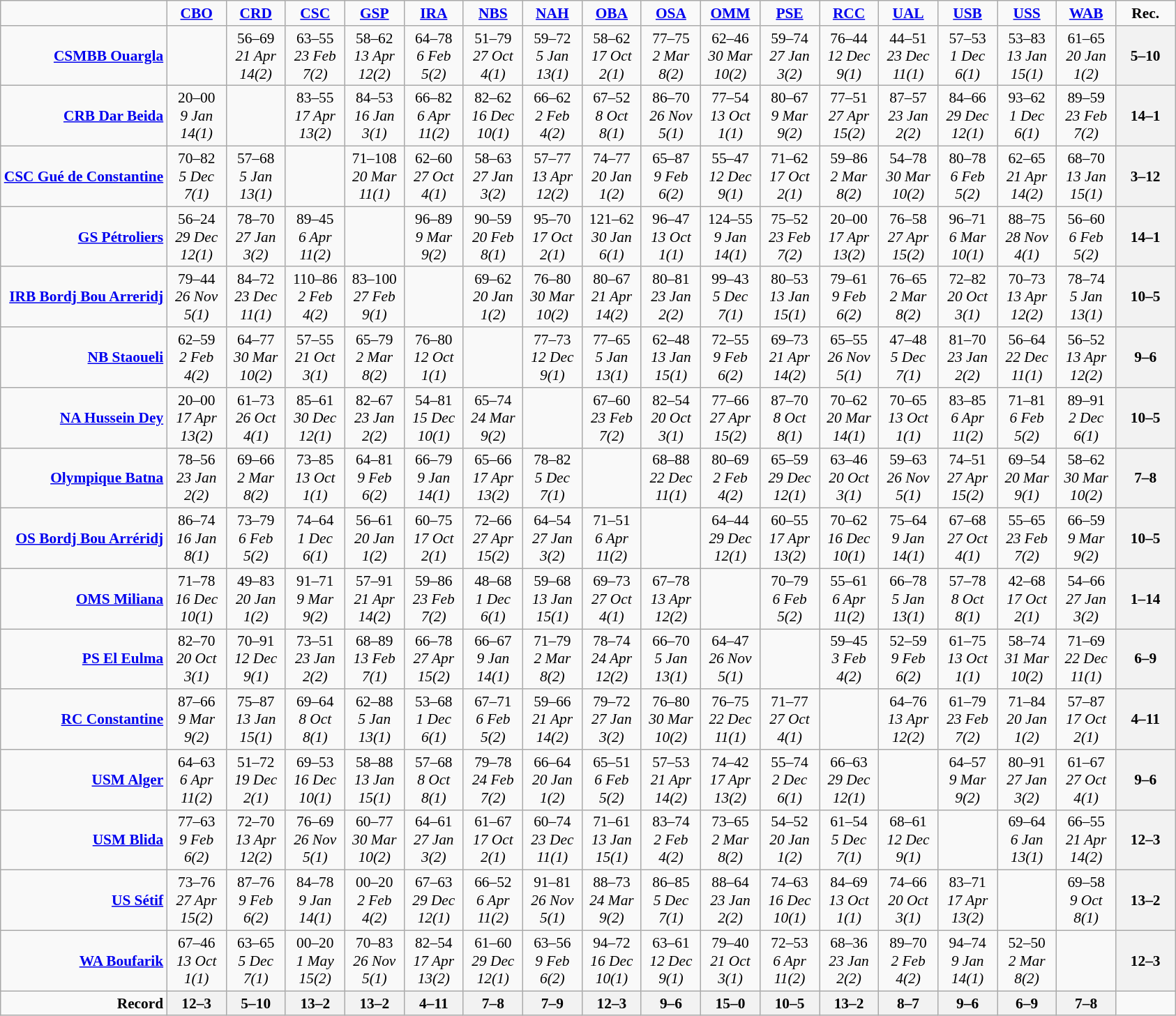<table style="font-size: 89%; text-align: center" class="wikitable">
<tr>
<td></td>
<td width=50><strong><a href='#'>CBO</a></strong></td>
<td width=50><strong><a href='#'>CRD</a></strong></td>
<td width=50><strong><a href='#'>CSC</a></strong></td>
<td width=50><strong><a href='#'>GSP</a></strong></td>
<td width=50><strong><a href='#'>IRA</a></strong></td>
<td width=50><strong><a href='#'>NBS</a></strong></td>
<td width=50><strong><a href='#'>NAH</a></strong></td>
<td width=50><strong><a href='#'>OBA</a></strong></td>
<td width=50><strong><a href='#'>OSA</a></strong></td>
<td width=50><strong><a href='#'>OMM</a></strong></td>
<td width=50><strong><a href='#'>PSE</a></strong></td>
<td width=50><strong><a href='#'>RCC</a></strong></td>
<td width=50><strong><a href='#'>UAL</a></strong></td>
<td width=50><strong><a href='#'>USB</a></strong></td>
<td width=50><strong><a href='#'>USS</a></strong></td>
<td width=50><strong><a href='#'>WAB</a></strong></td>
<td width=50><strong>Rec.</strong></td>
</tr>
<tr>
<td align=right><strong><a href='#'>CSMBB Ouargla</a></strong></td>
<td></td>
<td>56–69<br><em>21 Apr <span>14(2)</span></em></td>
<td>63–55<br><em>23 Feb <span>7(2)</span></em></td>
<td>58–62<br><em>13 Apr <span>12(2)</span></em></td>
<td>64–78<br><em>6 Feb <span>5(2)</span></em></td>
<td>51–79<br><em>27 Oct <span>4(1)</span></em></td>
<td>59–72<br><em>5 Jan <span>13(1)</span></em></td>
<td>58–62<br><em>17 Oct <span>2(1)</span></em></td>
<td>77–75<br><em>2 Mar <span>8(2)</span></em></td>
<td>62–46<br><em>30 Mar <span>10(2)</span></em></td>
<td>59–74<br><em>27 Jan <span>3(2)</span></em></td>
<td>76–44<br><em>12 Dec <span>9(1)</span></em></td>
<td>44–51<br><em>23 Dec <span>11(1)</span></em></td>
<td>57–53<br><em>1 Dec <span>6(1)</span></em></td>
<td>53–83<br><em>13 Jan <span>15(1)</span></em></td>
<td>61–65<br><em>20 Jan <span>1(2)</span></em></td>
<th>5–10</th>
</tr>
<tr>
<td align=right><strong><a href='#'>CRB Dar Beida</a></strong></td>
<td>20–00<br><em>9 Jan <span>14(1)</span></em></td>
<td></td>
<td>83–55<br><em>17 Apr <span>13(2)</span></em></td>
<td>84–53<br><em>16 Jan <span>3(1)</span></em></td>
<td>66–82<br><em>6 Apr <span>11(2)</span></em></td>
<td>82–62<br><em>16 Dec <span>10(1)</span></em></td>
<td>66–62<br><em>2 Feb <span>4(2)</span></em></td>
<td>67–52<br><em>8 Oct <span>8(1)</span></em></td>
<td>86–70<br><em>26 Nov <span>5(1)</span></em></td>
<td>77–54<br><em>13 Oct <span>1(1)</span></em></td>
<td>80–67<br><em>9 Mar <span>9(2)</span></em></td>
<td>77–51<br><em>27 Apr <span>15(2)</span></em></td>
<td>87–57<br><em>23 Jan <span>2(2)</span></em></td>
<td>84–66<br><em>29 Dec <span>12(1)</span></em></td>
<td>93–62<br><em>1 Dec <span>6(1)</span></em></td>
<td>89–59<br><em>23 Feb <span>7(2)</span></em></td>
<th>14–1</th>
</tr>
<tr>
<td align=right><strong><a href='#'>CSC Gué de Constantine</a></strong></td>
<td>70–82<br><em>5 Dec <span>7(1)</span></em></td>
<td>57–68<br><em>5 Jan <span>13(1)</span></em></td>
<td></td>
<td>71–108<br><em>20 Mar <span>11(1)</span></em></td>
<td>62–60<br><em>27 Oct <span>4(1)</span></em></td>
<td>58–63<br><em>27 Jan <span>3(2)</span></em></td>
<td>57–77<br><em>13 Apr <span>12(2)</span></em></td>
<td>74–77<br><em>20 Jan <span>1(2)</span></em></td>
<td>65–87<br><em>9 Feb <span>6(2)</span></em></td>
<td>55–47<br><em>12 Dec <span>9(1)</span></em></td>
<td>71–62<br><em>17 Oct <span>2(1)</span></em></td>
<td>59–86<br><em>2 Mar <span>8(2)</span></em></td>
<td>54–78<br><em>30 Mar <span>10(2)</span></em></td>
<td>80–78<br><em>6 Feb <span>5(2)</span></em></td>
<td>62–65<br><em>21 Apr <span>14(2)</span></em></td>
<td>68–70<br><em>13 Jan <span>15(1)</span></em></td>
<th>3–12</th>
</tr>
<tr>
<td align=right><strong><a href='#'>GS Pétroliers</a></strong></td>
<td>56–24<br><em>29 Dec <span>12(1)</span></em></td>
<td>78–70<br><em>27 Jan <span>3(2)</span></em></td>
<td>89–45<br><em>6 Apr <span>11(2)</span></em></td>
<td></td>
<td>96–89<br><em>9 Mar <span>9(2)</span></em></td>
<td>90–59<br><em>20 Feb <span>8(1)</span></em></td>
<td>95–70<br><em>17 Oct <span>2(1)</span></em></td>
<td>121–62<br><em>30 Jan <span>6(1)</span></em></td>
<td>96–47<br><em>13 Oct <span>1(1)</span></em></td>
<td>124–55<br><em>9 Jan <span>14(1)</span></em></td>
<td>75–52<br><em>23 Feb <span>7(2)</span></em></td>
<td>20–00<br><em>17 Apr <span>13(2)</span></em></td>
<td>76–58<br><em>27 Apr <span>15(2)</span></em></td>
<td>96–71<br><em>6 Mar <span>10(1)</span></em></td>
<td>88–75<br><em>28 Nov <span>4(1)</span></em></td>
<td>56–60<br><em>6 Feb <span>5(2)</span></em></td>
<th>14–1</th>
</tr>
<tr>
<td align=right><strong><a href='#'>IRB Bordj Bou Arreridj</a></strong></td>
<td>79–44<br><em>26 Nov <span>5(1)</span></em></td>
<td>84–72<br><em>23 Dec <span>11(1)</span></em></td>
<td>110–86<br><em>2 Feb <span>4(2)</span></em></td>
<td>83–100<br><em>27 Feb <span>9(1)</span></em></td>
<td></td>
<td>69–62<br><em>20 Jan <span>1(2)</span></em></td>
<td>76–80<br><em>30 Mar <span>10(2)</span></em></td>
<td>80–67<br><em>21 Apr <span>14(2)</span></em></td>
<td>80–81<br><em>23 Jan <span>2(2)</span></em></td>
<td>99–43<br><em>5 Dec <span>7(1)</span></em></td>
<td>80–53<br><em>13 Jan <span>15(1)</span></em></td>
<td>79–61<br><em>9 Feb <span>6(2)</span></em></td>
<td>76–65<br><em>2 Mar <span>8(2)</span></em></td>
<td>72–82<br><em>20 Oct <span>3(1)</span></em></td>
<td>70–73<br><em>13 Apr <span>12(2)</span></em></td>
<td>78–74<br><em>5 Jan <span>13(1)</span></em></td>
<th>10–5</th>
</tr>
<tr>
<td align=right><strong><a href='#'>NB Staoueli</a></strong></td>
<td>62–59<br><em>2 Feb <span>4(2)</span></em></td>
<td>64–77<br><em>30 Mar <span>10(2)</span></em></td>
<td>57–55<br><em>21 Oct <span>3(1)</span></em></td>
<td>65–79<br><em>2 Mar <span>8(2)</span></em></td>
<td>76–80<br><em>12 Oct <span>1(1)</span></em></td>
<td></td>
<td>77–73<br><em>12 Dec <span>9(1)</span></em></td>
<td>77–65<br><em>5 Jan <span>13(1)</span></em></td>
<td>62–48<br><em>13 Jan <span>15(1)</span></em></td>
<td>72–55<br><em>9 Feb <span>6(2)</span></em></td>
<td>69–73<br><em>21 Apr <span>14(2)</span></em></td>
<td>65–55<br><em>26 Nov <span>5(1)</span></em></td>
<td>47–48<br><em>5 Dec <span>7(1)</span></em></td>
<td>81–70<br><em>23 Jan <span>2(2)</span></em></td>
<td>56–64<br><em>22 Dec <span>11(1)</span></em></td>
<td>56–52<br><em>13 Apr <span>12(2)</span></em></td>
<th>9–6</th>
</tr>
<tr>
<td align=right><strong><a href='#'>NA Hussein Dey</a></strong></td>
<td>20–00<br><em>17 Apr <span>13(2)</span></em></td>
<td>61–73<br><em>26 Oct <span>4(1)</span></em></td>
<td>85–61<br><em>30 Dec <span>12(1)</span></em></td>
<td>82–67<br><em>23 Jan <span>2(2)</span></em></td>
<td>54–81<br><em>15 Dec <span>10(1)</span></em></td>
<td>65–74<br><em>24 Mar <span>9(2)</span></em></td>
<td></td>
<td>67–60<br><em>23 Feb <span>7(2)</span></em></td>
<td>82–54<br><em>20 Oct <span>3(1)</span></em></td>
<td>77–66<br><em>27 Apr <span>15(2)</span></em></td>
<td>87–70<br><em>8 Oct <span>8(1)</span></em></td>
<td>70–62<br><em>20 Mar <span>14(1)</span></em></td>
<td>70–65<br><em>13 Oct <span>1(1)</span></em></td>
<td>83–85<br><em>6 Apr <span>11(2)</span></em></td>
<td>71–81<br><em>6 Feb <span>5(2)</span></em></td>
<td>89–91<br><em>2 Dec <span>6(1)</span></em></td>
<th>10–5</th>
</tr>
<tr>
<td align=right><strong><a href='#'>Olympique Batna</a></strong></td>
<td>78–56<br><em>23 Jan <span>2(2)</span></em></td>
<td>69–66<br><em>2 Mar <span>8(2)</span></em></td>
<td>73–85<br><em>13 Oct <span>1(1)</span></em></td>
<td>64–81<br><em>9 Feb <span>6(2)</span></em></td>
<td>66–79<br><em>9 Jan <span>14(1)</span></em></td>
<td>65–66<br><em>17 Apr <span>13(2)</span></em></td>
<td>78–82<br><em>5 Dec <span>7(1)</span></em></td>
<td></td>
<td>68–88<br><em>22 Dec <span>11(1)</span></em></td>
<td>80–69<br><em>2 Feb <span>4(2)</span></em></td>
<td>65–59<br><em>29 Dec <span>12(1)</span></em></td>
<td>63–46<br><em>20 Oct <span>3(1)</span></em></td>
<td>59–63<br><em>26 Nov <span>5(1)</span></em></td>
<td>74–51<br><em>27 Apr <span>15(2)</span></em></td>
<td>69–54<br><em>20 Mar <span>9(1)</span></em></td>
<td>58–62<br><em>30 Mar <span>10(2)</span></em></td>
<th>7–8</th>
</tr>
<tr>
<td align=right><strong><a href='#'>OS Bordj Bou Arréridj</a></strong></td>
<td>86–74<br><em>16 Jan <span>8(1)</span></em></td>
<td>73–79<br><em>6 Feb <span>5(2)</span></em></td>
<td>74–64<br><em>1 Dec <span>6(1)</span></em></td>
<td>56–61<br><em>20 Jan <span>1(2)</span></em></td>
<td>60–75<br><em>17 Oct <span>2(1)</span></em></td>
<td>72–66<br><em>27 Apr <span>15(2)</span></em></td>
<td>64–54<br><em>27 Jan <span>3(2)</span></em></td>
<td>71–51<br><em>6 Apr <span>11(2)</span></em></td>
<td></td>
<td>64–44<br><em>29 Dec <span>12(1)</span></em></td>
<td>60–55<br><em>17 Apr <span>13(2)</span></em></td>
<td>70–62<br><em>16 Dec <span>10(1)</span></em></td>
<td>75–64<br><em>9 Jan <span>14(1)</span></em></td>
<td>67–68<br><em>27 Oct <span>4(1)</span></em></td>
<td>55–65<br><em>23 Feb <span>7(2)</span></em></td>
<td>66–59<br><em>9 Mar <span>9(2)</span></em></td>
<th>10–5</th>
</tr>
<tr>
<td align=right><strong><a href='#'>OMS Miliana</a></strong></td>
<td>71–78<br><em>16 Dec <span>10(1)</span></em></td>
<td>49–83<br><em>20 Jan <span>1(2)</span></em></td>
<td>91–71<br><em>9 Mar <span>9(2)</span></em></td>
<td>57–91<br><em>21 Apr <span>14(2)</span></em></td>
<td>59–86<br><em>23 Feb <span>7(2)</span></em></td>
<td>48–68<br><em>1 Dec <span>6(1)</span></em></td>
<td>59–68<br><em>13 Jan <span>15(1)</span></em></td>
<td>69–73<br><em>27 Oct <span>4(1)</span></em></td>
<td>67–78<br><em>13 Apr <span>12(2)</span></em></td>
<td></td>
<td>70–79<br><em>6 Feb <span>5(2)</span></em></td>
<td>55–61<br><em>6 Apr <span>11(2)</span></em></td>
<td>66–78<br><em>5 Jan <span>13(1)</span></em></td>
<td>57–78<br><em>8 Oct <span>8(1)</span></em></td>
<td>42–68<br><em>17 Oct <span>2(1)</span></em></td>
<td>54–66<br><em>27 Jan <span>3(2)</span></em></td>
<th>1–14</th>
</tr>
<tr>
<td align=right><strong><a href='#'>PS El Eulma</a></strong></td>
<td>82–70<br><em>20 Oct <span>3(1)</span></em></td>
<td>70–91<br><em>12 Dec <span>9(1)</span></em></td>
<td>73–51<br><em>23 Jan <span>2(2)</span></em></td>
<td>68–89<br><em>13 Feb <span>7(1)</span></em></td>
<td>66–78<br><em>27 Apr <span>15(2)</span></em></td>
<td>66–67<br><em>9 Jan <span>14(1)</span></em></td>
<td>71–79<br><em>2 Mar <span>8(2)</span></em></td>
<td>78–74<br><em>24 Apr <span>12(2)</span></em></td>
<td>66–70<br><em>5 Jan <span>13(1)</span></em></td>
<td>64–47<br><em>26 Nov <span>5(1)</span></em></td>
<td></td>
<td>59–45<br><em>3 Feb <span>4(2)</span></em></td>
<td>52–59<br><em>9 Feb <span>6(2)</span></em></td>
<td>61–75<br><em>13 Oct <span>1(1)</span></em></td>
<td>58–74<br><em>31 Mar <span>10(2)</span></em></td>
<td>71–69<br><em>22 Dec <span>11(1)</span></em></td>
<th>6–9</th>
</tr>
<tr>
<td align=right><strong><a href='#'>RC Constantine</a></strong></td>
<td>87–66<br><em>9 Mar <span>9(2)</span></em></td>
<td>75–87<br><em>13 Jan <span>15(1)</span></em></td>
<td>69–64<br><em>8 Oct <span>8(1)</span></em></td>
<td>62–88<br><em>5 Jan <span>13(1)</span></em></td>
<td>53–68<br><em>1 Dec <span>6(1)</span></em></td>
<td>67–71<br><em>6 Feb <span>5(2)</span></em></td>
<td>59–66<br><em>21 Apr <span>14(2)</span></em></td>
<td>79–72<br><em>27 Jan <span>3(2)</span></em></td>
<td>76–80<br><em>30 Mar <span>10(2)</span></em></td>
<td>76–75<br><em>22 Dec <span>11(1)</span></em></td>
<td>71–77<br><em>27 Oct <span>4(1)</span></em></td>
<td></td>
<td>64–76<br><em>13 Apr <span>12(2)</span></em></td>
<td>61–79<br><em>23 Feb <span>7(2)</span></em></td>
<td>71–84<br><em>20 Jan <span>1(2)</span></em></td>
<td>57–87<br><em>17 Oct <span>2(1)</span></em></td>
<th>4–11</th>
</tr>
<tr>
<td align=right><strong><a href='#'>USM Alger</a></strong></td>
<td>64–63<br><em>6 Apr <span>11(2)</span></em></td>
<td>51–72<br><em>19 Dec <span>2(1)</span></em></td>
<td>69–53<br><em>16 Dec <span>10(1)</span></em></td>
<td>58–88<br><em>13 Jan <span>15(1)</span></em></td>
<td>57–68<br><em>8 Oct <span>8(1)</span></em></td>
<td>79–78<br><em>24 Feb <span>7(2)</span></em></td>
<td>66–64<br><em>20 Jan <span>1(2)</span></em></td>
<td>65–51<br><em>6 Feb <span>5(2)</span></em></td>
<td>57–53<br><em>21 Apr <span>14(2)</span></em></td>
<td>74–42<br><em>17 Apr <span>13(2)</span></em></td>
<td>55–74<br><em>2 Dec <span>6(1)</span></em></td>
<td>66–63<br><em>29 Dec <span>12(1)</span></em></td>
<td></td>
<td>64–57<br><em>9 Mar <span>9(2)</span></em></td>
<td>80–91<br><em>27 Jan <span>3(2)</span></em></td>
<td>61–67<br><em>27 Oct <span>4(1)</span></em></td>
<th>9–6</th>
</tr>
<tr>
<td align=right><strong><a href='#'>USM Blida</a></strong></td>
<td>77–63<br><em>9 Feb <span>6(2)</span></em></td>
<td>72–70<br><em>13 Apr <span>12(2)</span></em></td>
<td>76–69<br><em>26 Nov <span>5(1)</span></em></td>
<td>60–77<br><em>30 Mar <span>10(2)</span></em></td>
<td>64–61<br><em>27 Jan <span>3(2)</span></em></td>
<td>61–67<br><em>17 Oct <span>2(1)</span></em></td>
<td>60–74<br><em>23 Dec <span>11(1)</span></em></td>
<td>71–61<br><em>13 Jan <span>15(1)</span></em></td>
<td>83–74<br><em>2 Feb <span>4(2)</span></em></td>
<td>73–65<br><em>2 Mar <span>8(2)</span></em></td>
<td>54–52<br><em>20 Jan <span>1(2)</span></em></td>
<td>61–54<br><em>5 Dec <span>7(1)</span></em></td>
<td>68–61<br><em>12 Dec <span>9(1)</span></em></td>
<td></td>
<td>69–64<br><em>6 Jan <span>13(1)</span></em></td>
<td>66–55<br><em>21 Apr <span>14(2)</span></em></td>
<th>12–3</th>
</tr>
<tr>
<td align=right><strong><a href='#'>US Sétif</a></strong></td>
<td>73–76<br><em>27 Apr <span>15(2)</span></em></td>
<td>87–76<br><em>9 Feb <span>6(2)</span></em></td>
<td>84–78<br><em>9 Jan <span>14(1)</span></em></td>
<td>00–20<br><em>2 Feb <span>4(2)</span></em></td>
<td>67–63<br><em>29 Dec <span>12(1)</span></em></td>
<td>66–52<br><em>6 Apr <span>11(2)</span></em></td>
<td>91–81<br><em>26 Nov <span>5(1)</span></em></td>
<td>88–73<br><em>24 Mar <span>9(2)</span></em></td>
<td>86–85<br><em>5 Dec <span>7(1)</span></em></td>
<td>88–64<br><em>23 Jan <span>2(2)</span></em></td>
<td>74–63<br><em>16 Dec <span>10(1)</span></em></td>
<td>84–69<br><em>13 Oct <span>1(1)</span></em></td>
<td>74–66<br><em>20 Oct <span>3(1)</span></em></td>
<td>83–71<br><em>17 Apr <span>13(2)</span></em></td>
<td></td>
<td>69–58<br><em>9 Oct <span>8(1)</span></em></td>
<th>13–2</th>
</tr>
<tr>
<td align=right><strong><a href='#'>WA Boufarik</a></strong></td>
<td>67–46<br><em>13 Oct <span>1(1)</span></em></td>
<td>63–65<br><em>5 Dec <span>7(1)</span></em></td>
<td>00–20<br><em>1 May <span>15(2)</span></em></td>
<td>70–83<br><em>26 Nov <span>5(1)</span></em></td>
<td>82–54<br><em>17 Apr <span>13(2)</span></em></td>
<td>61–60<br><em>29 Dec <span>12(1)</span></em></td>
<td>63–56<br><em>9 Feb <span>6(2)</span></em></td>
<td>94–72<br><em>16 Dec <span>10(1)</span></em></td>
<td>63–61<br><em>12 Dec <span>9(1)</span></em></td>
<td>79–40<br><em>21 Oct <span>3(1)</span></em></td>
<td>72–53<br><em>6 Apr <span>11(2)</span></em></td>
<td>68–36<br><em>23 Jan <span>2(2)</span></em></td>
<td>89–70<br><em>2 Feb <span>4(2)</span></em></td>
<td>94–74<br><em>9 Jan <span>14(1)</span></em></td>
<td>52–50<br><em>2 Mar <span>8(2)</span></em></td>
<td></td>
<th>12–3</th>
</tr>
<tr>
<td align=right><strong>Record</strong></td>
<th>12–3</th>
<th>5–10</th>
<th>13–2</th>
<th>13–2</th>
<th>4–11</th>
<th>7–8</th>
<th>7–9</th>
<th>12–3</th>
<th>9–6</th>
<th>15–0</th>
<th>10–5</th>
<th>13–2</th>
<th>8–7</th>
<th>9–6</th>
<th>6–9</th>
<th>7–8</th>
<td></td>
</tr>
</table>
